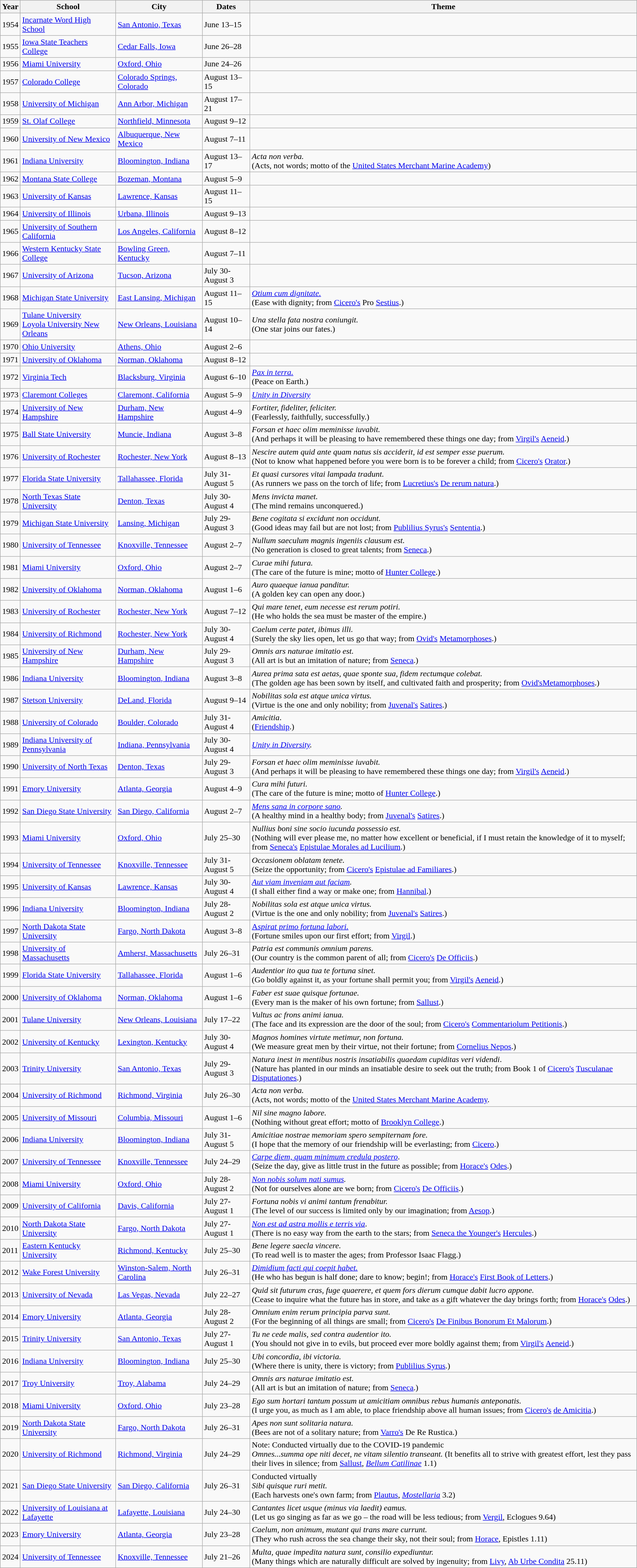<table class="wikitable sortable">
<tr>
<th>Year</th>
<th>School</th>
<th>City</th>
<th>Dates</th>
<th>Theme</th>
</tr>
<tr>
<td>1954</td>
<td><a href='#'>Incarnate Word High School</a></td>
<td><a href='#'>San Antonio, Texas</a></td>
<td>June 13–15</td>
<td></td>
</tr>
<tr>
<td>1955</td>
<td><a href='#'>Iowa State Teachers College</a></td>
<td><a href='#'>Cedar Falls, Iowa</a></td>
<td>June 26–28</td>
<td></td>
</tr>
<tr>
<td>1956</td>
<td><a href='#'>Miami University</a></td>
<td><a href='#'>Oxford, Ohio</a></td>
<td>June 24–26</td>
<td></td>
</tr>
<tr>
<td>1957</td>
<td><a href='#'>Colorado College</a></td>
<td><a href='#'>Colorado Springs, Colorado</a></td>
<td>August 13–15</td>
<td></td>
</tr>
<tr>
<td>1958</td>
<td><a href='#'>University of Michigan</a></td>
<td><a href='#'>Ann Arbor, Michigan</a></td>
<td>August 17–21</td>
<td></td>
</tr>
<tr>
<td>1959</td>
<td><a href='#'>St. Olaf College</a></td>
<td><a href='#'>Northfield, Minnesota</a></td>
<td>August 9–12</td>
<td></td>
</tr>
<tr>
<td>1960</td>
<td><a href='#'>University of New Mexico</a></td>
<td><a href='#'>Albuquerque, New Mexico</a></td>
<td>August 7–11</td>
<td></td>
</tr>
<tr>
<td>1961</td>
<td><a href='#'>Indiana University</a></td>
<td><a href='#'>Bloomington, Indiana</a></td>
<td>August 13–17</td>
<td><em>Acta non verba.</em><br>(Acts, not words; motto of the <a href='#'>United States Merchant Marine Academy</a>)</td>
</tr>
<tr>
<td>1962</td>
<td><a href='#'>Montana State College</a></td>
<td><a href='#'>Bozeman, Montana</a></td>
<td>August 5–9</td>
<td></td>
</tr>
<tr>
<td>1963</td>
<td><a href='#'>University of Kansas</a></td>
<td><a href='#'>Lawrence, Kansas</a></td>
<td>August 11–15</td>
<td></td>
</tr>
<tr>
<td>1964</td>
<td><a href='#'>University of Illinois</a></td>
<td><a href='#'>Urbana, Illinois</a></td>
<td>August 9–13</td>
<td></td>
</tr>
<tr>
<td>1965</td>
<td><a href='#'>University of Southern California</a></td>
<td><a href='#'>Los Angeles, California</a></td>
<td>August 8–12</td>
<td></td>
</tr>
<tr>
<td>1966</td>
<td><a href='#'>Western Kentucky State College</a></td>
<td><a href='#'>Bowling Green, Kentucky</a></td>
<td>August 7–11</td>
<td></td>
</tr>
<tr>
<td>1967</td>
<td><a href='#'>University of Arizona</a></td>
<td><a href='#'>Tucson, Arizona</a></td>
<td>July 30-August 3</td>
<td></td>
</tr>
<tr>
<td>1968</td>
<td><a href='#'>Michigan State University</a></td>
<td><a href='#'>East Lansing, Michigan</a></td>
<td>August 11–15</td>
<td><a href='#'><em>Otium cum dignitate.</em></a><br>(Ease with dignity; from <a href='#'>Cicero's</a> Pro <a href='#'>Sestius</a>.)</td>
</tr>
<tr>
<td>1969</td>
<td><a href='#'>Tulane University</a><br><a href='#'>Loyola University New Orleans</a></td>
<td><a href='#'>New Orleans, Louisiana</a></td>
<td>August 10–14</td>
<td><em>Una stella fata nostra coniungit.</em><br>(One star joins our fates.)</td>
</tr>
<tr>
<td>1970</td>
<td><a href='#'>Ohio University</a></td>
<td><a href='#'>Athens, Ohio</a></td>
<td>August 2–6</td>
<td></td>
</tr>
<tr>
<td>1971</td>
<td><a href='#'>University of Oklahoma</a></td>
<td><a href='#'>Norman, Oklahoma</a></td>
<td>August 8–12</td>
<td></td>
</tr>
<tr>
<td>1972</td>
<td><a href='#'>Virginia Tech</a></td>
<td><a href='#'>Blacksburg, Virginia</a></td>
<td>August 6–10</td>
<td><a href='#'><em>Pax in terra.</em></a><br>(Peace on Earth.)</td>
</tr>
<tr>
<td>1973</td>
<td><a href='#'>Claremont Colleges</a></td>
<td><a href='#'>Claremont, California</a></td>
<td>August 5–9</td>
<td><a href='#'><em>Unity in Diversity</em></a></td>
</tr>
<tr>
<td>1974</td>
<td><a href='#'>University of New Hampshire</a></td>
<td><a href='#'>Durham, New Hampshire</a></td>
<td>August 4–9</td>
<td><em>Fortiter, fideliter, feliciter.</em><br>(Fearlessly, faithfully, successfully.)</td>
</tr>
<tr>
<td>1975</td>
<td><a href='#'>Ball State University</a></td>
<td><a href='#'>Muncie, Indiana</a></td>
<td>August 3–8</td>
<td><em>Forsan et haec olim meminisse iuvabit.</em><br>(And perhaps it will be pleasing to have remembered these things one day; from <a href='#'>Virgil's</a> <a href='#'>Aeneid</a>.)</td>
</tr>
<tr>
<td>1976</td>
<td><a href='#'>University of Rochester</a></td>
<td><a href='#'>Rochester, New York</a></td>
<td>August 8–13</td>
<td><em>Nescire autem quid ante quam natus sis acciderit, id est semper esse puerum.</em><br>(Not to know what happened before you were born is to be forever a child; from <a href='#'>Cicero's</a> <a href='#'>Orator</a>.)</td>
</tr>
<tr>
<td>1977</td>
<td><a href='#'>Florida State University</a></td>
<td><a href='#'>Tallahassee, Florida</a></td>
<td>July 31-August 5</td>
<td><em>Et quasi cursores vitai lampada tradunt.</em><br>(As runners we pass on the torch of life; from <a href='#'>Lucretius's</a> <a href='#'>De rerum natura</a>.)</td>
</tr>
<tr>
<td>1978</td>
<td><a href='#'>North Texas State University</a></td>
<td><a href='#'>Denton, Texas</a></td>
<td>July 30-August 4</td>
<td><em>Mens invicta manet.</em><br>(The mind remains unconquered.)</td>
</tr>
<tr>
<td>1979</td>
<td><a href='#'>Michigan State University</a></td>
<td><a href='#'>Lansing, Michigan</a></td>
<td>July 29-August 3</td>
<td><em>Bene cogitata si excidunt non occidunt.</em><br>(Good ideas may fail but are not lost; from <a href='#'>Publilius Syrus's</a> <a href='#'>Sententia</a>.)</td>
</tr>
<tr>
<td>1980</td>
<td><a href='#'>University of Tennessee</a></td>
<td><a href='#'>Knoxville, Tennessee</a></td>
<td>August 2–7</td>
<td><em>Nullum saeculum magnis ingeniis clausum est.</em><br>(No generation is closed to great talents; from <a href='#'>Seneca</a>.)</td>
</tr>
<tr>
<td>1981</td>
<td><a href='#'>Miami University</a></td>
<td><a href='#'>Oxford, Ohio</a></td>
<td>August 2–7</td>
<td><em>Curae mihi futura.</em><br>(The care of the future is mine; motto of <a href='#'>Hunter College</a>.)</td>
</tr>
<tr>
<td>1982</td>
<td><a href='#'>University of Oklahoma</a></td>
<td><a href='#'>Norman, Oklahoma</a></td>
<td>August 1–6</td>
<td><em>Auro quaeque ianua panditur.</em><br>(A golden key can open any door.)</td>
</tr>
<tr>
<td>1983</td>
<td><a href='#'>University of Rochester</a></td>
<td><a href='#'>Rochester, New York</a></td>
<td>August 7–12</td>
<td><em>Qui mare tenet, eum necesse est rerum potiri.</em><br>(He who holds the sea must be master of the empire.)</td>
</tr>
<tr>
<td>1984</td>
<td><a href='#'>University of Richmond</a></td>
<td><a href='#'>Rochester, New York</a></td>
<td>July 30-August 4</td>
<td><em>Caelum certe patet, ibimus illi.</em><br>(Surely the sky lies open, let us go that way; from <a href='#'>Ovid's</a> <a href='#'>Metamorphoses</a>.)</td>
</tr>
<tr>
<td>1985</td>
<td><a href='#'>University of New Hampshire</a></td>
<td><a href='#'>Durham, New Hampshire</a></td>
<td>July 29-August 3</td>
<td><em>Omnis ars naturae imitatio est.</em><br>(All art is but an imitation of nature; from <a href='#'>Seneca</a>.)</td>
</tr>
<tr>
<td>1986</td>
<td><a href='#'>Indiana University</a></td>
<td><a href='#'>Bloomington, Indiana</a></td>
<td>August 3–8</td>
<td><em>Aurea prima sata est aetas, quae sponte sua, fidem rectumque colebat.</em><br>(The golden age has been sown by itself, and cultivated faith and prosperity; from <a href='#'>Ovid's</a><a href='#'>Metamorphoses</a>.)</td>
</tr>
<tr>
<td>1987</td>
<td><a href='#'>Stetson University</a></td>
<td><a href='#'>DeLand, Florida</a></td>
<td>August 9–14</td>
<td><em>Nobilitas sola est atque unica virtus.</em><br>(Virtue is the one and only nobility; from <a href='#'>Juvenal's</a> <a href='#'>Satires</a>.)</td>
</tr>
<tr>
<td>1988</td>
<td><a href='#'>University of Colorado</a></td>
<td><a href='#'>Boulder, Colorado</a></td>
<td>July 31-August 4</td>
<td><em>Amicitia</em>.<br>(<a href='#'>Friendship</a>.)</td>
</tr>
<tr>
<td>1989</td>
<td><a href='#'>Indiana University of Pennsylvania</a></td>
<td><a href='#'>Indiana, Pennsylvania</a></td>
<td>July 30-August 4</td>
<td><em><a href='#'>Unity in Diversity</a>.</em></td>
</tr>
<tr>
<td>1990</td>
<td><a href='#'>University of North Texas</a></td>
<td><a href='#'>Denton, Texas</a></td>
<td>July 29-August 3</td>
<td><em>Forsan et haec olim meminisse iuvabit.</em><br>(And perhaps it will be pleasing to have remembered these things one day; from <a href='#'>Virgil's</a> <a href='#'>Aeneid</a>.)</td>
</tr>
<tr>
<td>1991</td>
<td><a href='#'>Emory University</a></td>
<td><a href='#'>Atlanta, Georgia</a></td>
<td>August 4–9</td>
<td><em>Cura mihi futuri.</em><br>(The care of the future is mine; motto of <a href='#'>Hunter College</a>.)</td>
</tr>
<tr>
<td>1992</td>
<td><a href='#'>San Diego State University</a></td>
<td><a href='#'>San Diego, California</a></td>
<td>August 2–7</td>
<td><em><a href='#'>Mens sana in corpore sano</a>.</em><br>(A healthy mind in a healthy body; from <a href='#'>Juvenal's</a> <a href='#'>Satires</a>.)</td>
</tr>
<tr>
<td>1993</td>
<td><a href='#'>Miami University</a></td>
<td><a href='#'>Oxford, Ohio</a></td>
<td>July 25–30</td>
<td><em>Nullius boni sine socio iucunda possessio est.</em><br>(Nothing will ever please me, no matter how excellent or beneficial, if I must retain the knowledge of it to myself; from <a href='#'>Seneca's</a> <a href='#'>Epistulae Morales ad Lucilium</a>.)</td>
</tr>
<tr>
<td>1994</td>
<td><a href='#'>University of Tennessee</a></td>
<td><a href='#'>Knoxville, Tennessee</a></td>
<td>July 31-August 5</td>
<td><em>Occasionem oblatam tenete.</em><br>(Seize the opportunity; from <a href='#'>Cicero's</a> <a href='#'>Epistulae ad Familiares</a>.)</td>
</tr>
<tr>
<td>1995</td>
<td><a href='#'>University of Kansas</a></td>
<td><a href='#'>Lawrence, Kansas</a></td>
<td>July 30-August 4</td>
<td><em><a href='#'>Aut viam inveniam aut faciam</a>.</em><br>(I shall either find a way or make one; from <a href='#'>Hannibal</a>.)</td>
</tr>
<tr>
<td>1996</td>
<td><a href='#'>Indiana University</a></td>
<td><a href='#'>Bloomington, Indiana</a></td>
<td>July 28-August 2</td>
<td><em>Nobilitas sola est atque unica virtus.</em><br>(Virtue is the one and only nobility; from <a href='#'>Juvenal's</a> <a href='#'>Satires</a>.)</td>
</tr>
<tr>
<td>1997</td>
<td><a href='#'>North Dakota State University</a></td>
<td><a href='#'>Fargo, North Dakota</a></td>
<td>August 3–8</td>
<td><a href='#'>A<em>spirat primo fortuna labori.</em></a><br>(Fortune smiles upon our first effort; from <a href='#'>Virgil</a>.)</td>
</tr>
<tr>
<td>1998</td>
<td><a href='#'>University of Massachusetts</a></td>
<td><a href='#'>Amherst, Massachusetts</a></td>
<td>July 26–31</td>
<td><em>Patria est communis omnium parens.</em><br>(Our country is the common parent of all; from <a href='#'>Cicero's</a> <a href='#'>De Officiis</a>.)</td>
</tr>
<tr>
<td>1999</td>
<td><a href='#'>Florida State University</a></td>
<td><a href='#'>Tallahassee, Florida</a></td>
<td>August 1–6</td>
<td><em>Audentior ito qua tua te fortuna sinet.</em><br>(Go boldly against it, as your fortune shall permit you; from <a href='#'>Virgil's</a> <a href='#'>Aeneid</a>.)</td>
</tr>
<tr>
<td>2000</td>
<td><a href='#'>University of Oklahoma</a></td>
<td><a href='#'>Norman, Oklahoma</a></td>
<td>August 1–6</td>
<td><em>Faber est suae quisque fortunae.</em><br>(Every man is the maker of his own fortune; from <a href='#'>Sallust</a>.)</td>
</tr>
<tr>
<td>2001</td>
<td><a href='#'>Tulane University</a></td>
<td><a href='#'>New Orleans, Louisiana</a></td>
<td>July 17–22</td>
<td><em>Vultus ac frons animi ianua.</em><br>(The face and its expression are the door of the soul; from <a href='#'>Cicero's</a> <a href='#'>Commentariolum Petitionis</a>.)</td>
</tr>
<tr>
<td>2002</td>
<td><a href='#'>University of Kentucky</a></td>
<td><a href='#'>Lexington, Kentucky</a></td>
<td>July 30-August 4</td>
<td><em>Magnos homines virtute metimur, non fortuna.</em><br>(We measure great men by their virtue, not their fortune; from <a href='#'>Cornelius Nepos</a>.)</td>
</tr>
<tr>
<td>2003</td>
<td><a href='#'>Trinity University</a></td>
<td><a href='#'>San Antonio, Texas</a></td>
<td>July 29-August 3</td>
<td><em>Natura inest in mentibus nostris insatiabilis quaedam cupiditas veri videndi</em>.<br>(Nature has planted in our minds an insatiable desire to seek out the truth; from Book 1 of <a href='#'>Cicero's</a> <a href='#'>Tusculanae Disputationes</a>.)</td>
</tr>
<tr>
<td>2004</td>
<td><a href='#'>University of Richmond</a></td>
<td><a href='#'>Richmond, Virginia</a></td>
<td>July 26–30</td>
<td><em>Acta non verba.</em><br>(Acts, not words; motto of the <a href='#'>United States Merchant Marine Academy</a>.</td>
</tr>
<tr>
<td>2005</td>
<td><a href='#'>University of Missouri</a></td>
<td><a href='#'>Columbia, Missouri</a></td>
<td>August 1–6</td>
<td><em>Nil sine magno labore.</em><br>(Nothing without great effort; motto of <a href='#'>Brooklyn College</a>.)</td>
</tr>
<tr>
<td>2006</td>
<td><a href='#'>Indiana University</a></td>
<td><a href='#'>Bloomington, Indiana</a></td>
<td>July 31-August 5</td>
<td><em>Amicitiae nostrae memoriam spero sempiternam fore.</em><br>(I hope that the memory of our friendship will be everlasting; from <a href='#'>Cicero</a>.)</td>
</tr>
<tr>
<td>2007</td>
<td><a href='#'>University of Tennessee</a></td>
<td><a href='#'>Knoxville, Tennessee</a></td>
<td>July 24–29</td>
<td><a href='#'><em>Carpe diem, quam minimum credula postero</em></a>.<br>(Seize the day, give as little trust in the future as possible; from <a href='#'>Horace's</a> <a href='#'>Odes</a>.)</td>
</tr>
<tr>
<td>2008</td>
<td><a href='#'>Miami University</a></td>
<td><a href='#'>Oxford, Ohio</a></td>
<td>July 28-August 2</td>
<td><em><a href='#'>Non nobis solum nati sumus</a>.</em><br>(Not for ourselves alone are we born; from <a href='#'>Cicero's</a> <a href='#'>De Officiis</a>.)</td>
</tr>
<tr>
<td>2009</td>
<td><a href='#'>University of California</a></td>
<td><a href='#'>Davis, California</a></td>
<td>July 27-August 1</td>
<td><em>Fortuna nobis vi animi tantum frenabitur.</em><br>(The level of our success is limited only by our imagination; from <a href='#'>Aesop</a>.)</td>
</tr>
<tr>
<td>2010</td>
<td><a href='#'>North Dakota State University</a></td>
<td><a href='#'>Fargo, North Dakota</a></td>
<td>July 27-August 1</td>
<td><a href='#'><em>Non est ad astra mollis e terris via</em></a>.<br>(There is no easy way from the earth to the stars; from <a href='#'>Seneca the Younger's</a> <a href='#'>Hercules</a>.)</td>
</tr>
<tr>
<td>2011</td>
<td><a href='#'>Eastern Kentucky University</a></td>
<td><a href='#'>Richmond, Kentucky</a></td>
<td>July 25–30</td>
<td><em>Bene legere saecla vincere.</em><br>(To read well is to master the ages; from Professor Isaac Flagg.)</td>
</tr>
<tr>
<td>2012</td>
<td><a href='#'>Wake Forest University</a></td>
<td><a href='#'>Winston-Salem, North Carolina</a></td>
<td>July 26–31</td>
<td><em><a href='#'>Dimidium facti qui coepit habet.</a></em><br>(He who has begun is half done; dare to know; begin!; from <a href='#'>Horace's</a> <a href='#'>First Book of Letters</a>.)</td>
</tr>
<tr>
<td>2013</td>
<td><a href='#'>University of Nevada</a></td>
<td><a href='#'>Las Vegas, Nevada</a></td>
<td>July 22–27</td>
<td><em>Quid sit futurum cras, fuge quaerere, et quem fors dierum cumque dabit lucro appone.</em><br>(Cease to inquire what the future has in store, and take as a gift whatever the day brings forth; from <a href='#'>Horace's</a> <a href='#'>Odes</a>.)</td>
</tr>
<tr>
<td>2014</td>
<td><a href='#'>Emory University</a></td>
<td><a href='#'>Atlanta, Georgia</a></td>
<td>July 28-August 2</td>
<td><em>Omnium enim rerum principia parva sunt.</em><br>(For the beginning of all things are small; from <a href='#'>Cicero's</a> <a href='#'>De Finibus Bonorum Et Malorum</a>.)</td>
</tr>
<tr>
<td>2015</td>
<td><a href='#'>Trinity University</a></td>
<td><a href='#'>San Antonio, Texas</a></td>
<td>July 27-August 1</td>
<td><em>Tu ne cede malis, sed contra audentior ito.</em><br>(You should not give in to evils, but proceed ever more boldly against them; from <a href='#'>Virgil's</a> <a href='#'>Aeneid</a>.)</td>
</tr>
<tr>
<td>2016</td>
<td><a href='#'>Indiana University</a></td>
<td><a href='#'>Bloomington, Indiana</a></td>
<td>July 25–30</td>
<td><em>Ubi concordia, ibi victoria.</em><br>(Where there is unity, there is victory; from <a href='#'>Publilius Syrus</a>.)</td>
</tr>
<tr>
<td>2017</td>
<td><a href='#'>Troy University</a></td>
<td><a href='#'>Troy, Alabama</a></td>
<td>July 24–29</td>
<td><em>Omnis ars naturae imitatio est.</em><br>(All art is but an imitation of nature; from <a href='#'>Seneca</a>.)</td>
</tr>
<tr>
<td>2018</td>
<td><a href='#'>Miami University</a></td>
<td><a href='#'>Oxford, Ohio</a></td>
<td>July 23–28</td>
<td><em>Ego sum hortari tantum possum ut amicitiam omnibus rebus humanis anteponatis.</em><br>(I urge you, as much as I am able, to place friendship above all human issues; from <a href='#'>Cicero's</a> <a href='#'>de Amicitia</a>.)</td>
</tr>
<tr>
<td>2019</td>
<td><a href='#'>North Dakota State University</a></td>
<td><a href='#'>Fargo, North Dakota</a></td>
<td>July 26–31</td>
<td><em>Apes non sunt solitaria natura.</em><br>(Bees are not of a solitary nature; from <a href='#'>Varro's</a> De Re Rustica.)</td>
</tr>
<tr>
<td>2020</td>
<td><a href='#'>University of Richmond</a></td>
<td><a href='#'>Richmond, Virginia</a></td>
<td>July 24–29</td>
<td>Note: Conducted virtually due to the COVID-19 pandemic<br><em>Omnes...summa ope niti decet, ne vitam silentio transeant.</em>
(It benefits all to strive with greatest effort, lest they pass their lives in silence; from <a href='#'>Sallust</a>, <em><a href='#'>Bellum Catilinae</a></em> 1.1)</td>
</tr>
<tr>
<td>2021</td>
<td><a href='#'>San Diego State University</a></td>
<td><a href='#'>San Diego, California</a></td>
<td>July 26–31</td>
<td>Conducted virtually<br><em>Sibi quisque ruri metit.</em><br>(Each harvests one's own farm; from <a href='#'>Plautus</a>, <em><a href='#'>Mostellaria</a></em> 3.2)</td>
</tr>
<tr>
<td>2022</td>
<td><a href='#'>University of Louisiana at Lafayette</a></td>
<td><a href='#'>Lafayette, Louisiana</a></td>
<td>July 24–30</td>
<td><em>Cantantes licet usque (minus via laedit) eamus.</em><br>(Let us go singing as far as we go – the road will be less tedious; from <a href='#'>Vergil</a>, Eclogues 9.64)</td>
</tr>
<tr>
<td>2023</td>
<td><a href='#'>Emory University</a></td>
<td><a href='#'>Atlanta, Georgia</a></td>
<td>July 23–28</td>
<td><em>Caelum, non animum, mutant qui trans mare currunt.</em><br>(They who rush across the sea change their sky, not their soul; from <a href='#'>Horace</a>, Epistles 1.11)</td>
</tr>
<tr>
<td>2024</td>
<td><a href='#'>University of Tennessee</a></td>
<td><a href='#'>Knoxville, Tennessee</a></td>
<td>July 21–26</td>
<td><em>Multa, quae impedita natura sunt, consilio expediuntur.</em><br>(Many things which are naturally difficult are solved by ingenuity; from <a href='#'>Livy</a>, <a href='#'>Ab Urbe Condita</a> 25.11)</td>
</tr>
</table>
